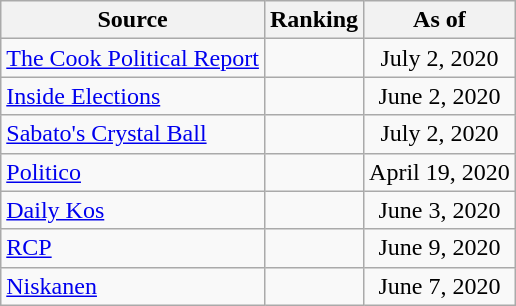<table class="wikitable" style="text-align:center">
<tr>
<th>Source</th>
<th>Ranking</th>
<th>As of</th>
</tr>
<tr>
<td align=left><a href='#'>The Cook Political Report</a></td>
<td></td>
<td>July 2, 2020</td>
</tr>
<tr>
<td align=left><a href='#'>Inside Elections</a></td>
<td></td>
<td>June 2, 2020</td>
</tr>
<tr>
<td align=left><a href='#'>Sabato's Crystal Ball</a></td>
<td></td>
<td>July 2, 2020</td>
</tr>
<tr>
<td align="left"><a href='#'>Politico</a></td>
<td></td>
<td>April 19, 2020</td>
</tr>
<tr>
<td align="left"><a href='#'>Daily Kos</a></td>
<td></td>
<td>June 3, 2020</td>
</tr>
<tr>
<td align="left"><a href='#'>RCP</a></td>
<td></td>
<td>June 9, 2020</td>
</tr>
<tr>
<td align="left"><a href='#'>Niskanen</a></td>
<td></td>
<td>June 7, 2020</td>
</tr>
</table>
